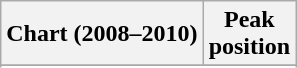<table class="wikitable sortable plainrowheaders" style="text-align:center">
<tr>
<th scope="col">Chart (2008–2010)</th>
<th scope="col">Peak<br> position</th>
</tr>
<tr>
</tr>
<tr>
</tr>
<tr>
</tr>
<tr>
</tr>
<tr>
</tr>
<tr>
</tr>
<tr>
</tr>
<tr>
</tr>
<tr>
</tr>
<tr>
</tr>
<tr>
</tr>
<tr>
</tr>
<tr>
</tr>
</table>
